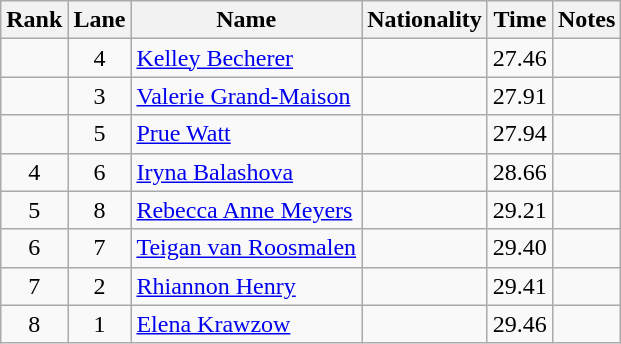<table class="wikitable">
<tr>
<th>Rank</th>
<th>Lane</th>
<th>Name</th>
<th>Nationality</th>
<th>Time</th>
<th>Notes</th>
</tr>
<tr>
<td align=center></td>
<td align=center>4</td>
<td><a href='#'>Kelley Becherer</a></td>
<td></td>
<td align=center>27.46</td>
<td align=center><strong></strong></td>
</tr>
<tr>
<td align=center></td>
<td align=center>3</td>
<td><a href='#'>Valerie Grand-Maison</a></td>
<td></td>
<td align=center>27.91</td>
<td align=center></td>
</tr>
<tr>
<td align=center></td>
<td align=center>5</td>
<td><a href='#'>Prue Watt</a></td>
<td></td>
<td align=center>27.94</td>
<td align=center></td>
</tr>
<tr>
<td align=center>4</td>
<td align=center>6</td>
<td><a href='#'>Iryna Balashova</a></td>
<td></td>
<td align=center>28.66</td>
<td align=center></td>
</tr>
<tr>
<td align=center>5</td>
<td align=center>8</td>
<td><a href='#'>Rebecca Anne Meyers</a></td>
<td></td>
<td align=center>29.21</td>
<td align=center></td>
</tr>
<tr>
<td align=center>6</td>
<td align=center>7</td>
<td><a href='#'>Teigan van Roosmalen</a></td>
<td></td>
<td align=center>29.40</td>
<td align=center></td>
</tr>
<tr>
<td align=center>7</td>
<td align=center>2</td>
<td><a href='#'>Rhiannon Henry</a></td>
<td></td>
<td align=center>29.41</td>
<td align=center></td>
</tr>
<tr>
<td align=center>8</td>
<td align=center>1</td>
<td><a href='#'>Elena Krawzow</a></td>
<td></td>
<td align=center>29.46</td>
<td align=center></td>
</tr>
</table>
